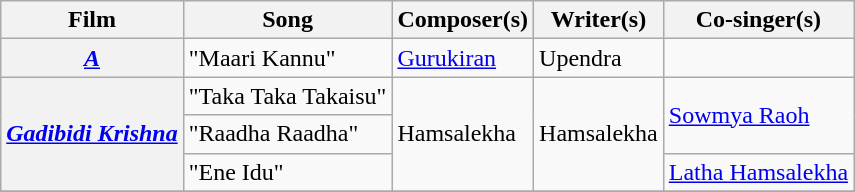<table class="wikitable">
<tr>
<th>Film</th>
<th>Song</th>
<th>Composer(s)</th>
<th>Writer(s)</th>
<th>Co-singer(s)</th>
</tr>
<tr>
<th><em><a href='#'>A</a></em></th>
<td>"Maari Kannu"</td>
<td><a href='#'>Gurukiran</a></td>
<td>Upendra</td>
<td></td>
</tr>
<tr>
<th Rowspan=3><em><a href='#'>Gadibidi Krishna</a></em></th>
<td>"Taka Taka Takaisu"</td>
<td rowspan=3>Hamsalekha</td>
<td rowspan=3>Hamsalekha</td>
<td rowspan=2><a href='#'>Sowmya Raoh</a></td>
</tr>
<tr>
<td>"Raadha Raadha"</td>
</tr>
<tr>
<td>"Ene Idu"</td>
<td><a href='#'>Latha Hamsalekha</a></td>
</tr>
<tr>
</tr>
</table>
